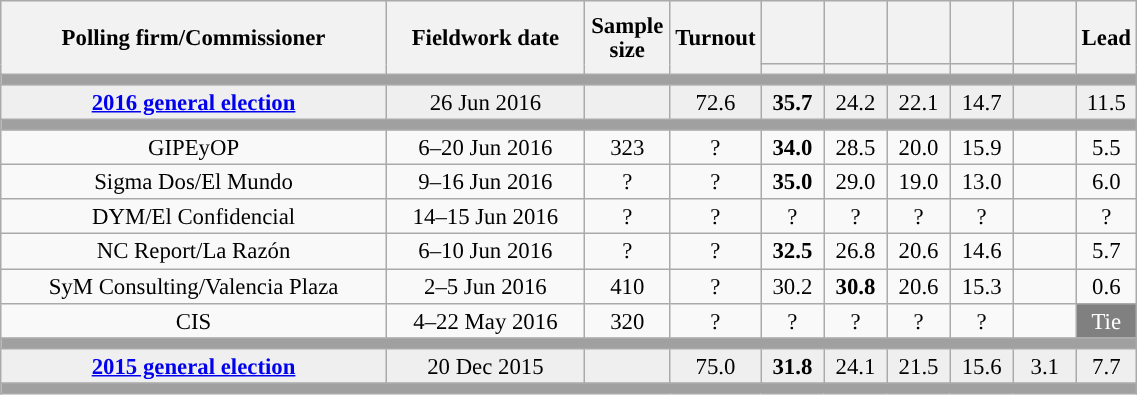<table class="wikitable collapsible collapsed" style="text-align:center; font-size:95%; line-height:16px;">
<tr style="height:42px; background-color:#E9E9E9">
<th style="width:250px;" rowspan="2">Polling firm/Commissioner</th>
<th style="width:125px;" rowspan="2">Fieldwork date</th>
<th style="width:50px;" rowspan="2">Sample size</th>
<th style="width:45px;" rowspan="2">Turnout</th>
<th style="width:35px;"></th>
<th style="width:35px;"><br></th>
<th style="width:35px;"></th>
<th style="width:35px;"></th>
<th style="width:35px;"></th>
<th style="width:30px;" rowspan="2">Lead</th>
</tr>
<tr>
<th style="color:inherit;background:"></th>
<th style="color:inherit;background:"></th>
<th style="color:inherit;background:"></th>
<th style="color:inherit;background:"></th>
<th style="color:inherit;background:"></th>
</tr>
<tr>
<td colspan="10" style="background:#A0A0A0"></td>
</tr>
<tr style="background:#EFEFEF;">
<td><strong><a href='#'>2016 general election</a></strong></td>
<td>26 Jun 2016</td>
<td></td>
<td>72.6</td>
<td><strong>35.7</strong><br></td>
<td>24.2<br></td>
<td>22.1<br></td>
<td>14.7<br></td>
<td></td>
<td style="background:">11.5</td>
</tr>
<tr>
<td colspan="10" style="background:#A0A0A0"></td>
</tr>
<tr>
<td>GIPEyOP</td>
<td>6–20 Jun 2016</td>
<td>323</td>
<td>?</td>
<td><strong>34.0</strong><br></td>
<td>28.5<br></td>
<td>20.0<br></td>
<td>15.9<br></td>
<td></td>
<td style="background:">5.5</td>
</tr>
<tr>
<td>Sigma Dos/El Mundo</td>
<td>9–16 Jun 2016</td>
<td>?</td>
<td>?</td>
<td><strong>35.0</strong><br></td>
<td>29.0<br></td>
<td>19.0<br></td>
<td>13.0<br></td>
<td></td>
<td style="background:">6.0</td>
</tr>
<tr>
<td>DYM/El Confidencial</td>
<td>14–15 Jun 2016</td>
<td>?</td>
<td>?</td>
<td>?<br></td>
<td>?<br></td>
<td>?<br></td>
<td>?<br></td>
<td></td>
<td style="background:">?</td>
</tr>
<tr>
<td>NC Report/La Razón</td>
<td>6–10 Jun 2016</td>
<td>?</td>
<td>?</td>
<td><strong>32.5</strong><br></td>
<td>26.8<br></td>
<td>20.6<br></td>
<td>14.6<br></td>
<td></td>
<td style="background:">5.7</td>
</tr>
<tr>
<td>SyM Consulting/Valencia Plaza</td>
<td>2–5 Jun 2016</td>
<td>410</td>
<td>?</td>
<td>30.2<br></td>
<td><strong>30.8</strong><br></td>
<td>20.6<br></td>
<td>15.3<br></td>
<td></td>
<td style="background:">0.6</td>
</tr>
<tr>
<td>CIS</td>
<td>4–22 May 2016</td>
<td>320</td>
<td>?</td>
<td>?<br></td>
<td>?<br></td>
<td>?<br></td>
<td>?<br></td>
<td></td>
<td style="background:gray;color:white;">Tie</td>
</tr>
<tr>
<td colspan="10" style="background:#A0A0A0"></td>
</tr>
<tr style="background:#EFEFEF;">
<td><strong><a href='#'>2015 general election</a></strong></td>
<td>20 Dec 2015</td>
<td></td>
<td>75.0</td>
<td><strong>31.8</strong><br></td>
<td>24.1<br></td>
<td>21.5<br></td>
<td>15.6<br></td>
<td>3.1<br></td>
<td style="background:">7.7</td>
</tr>
<tr>
<td colspan="10" style="background:#A0A0A0"></td>
</tr>
</table>
